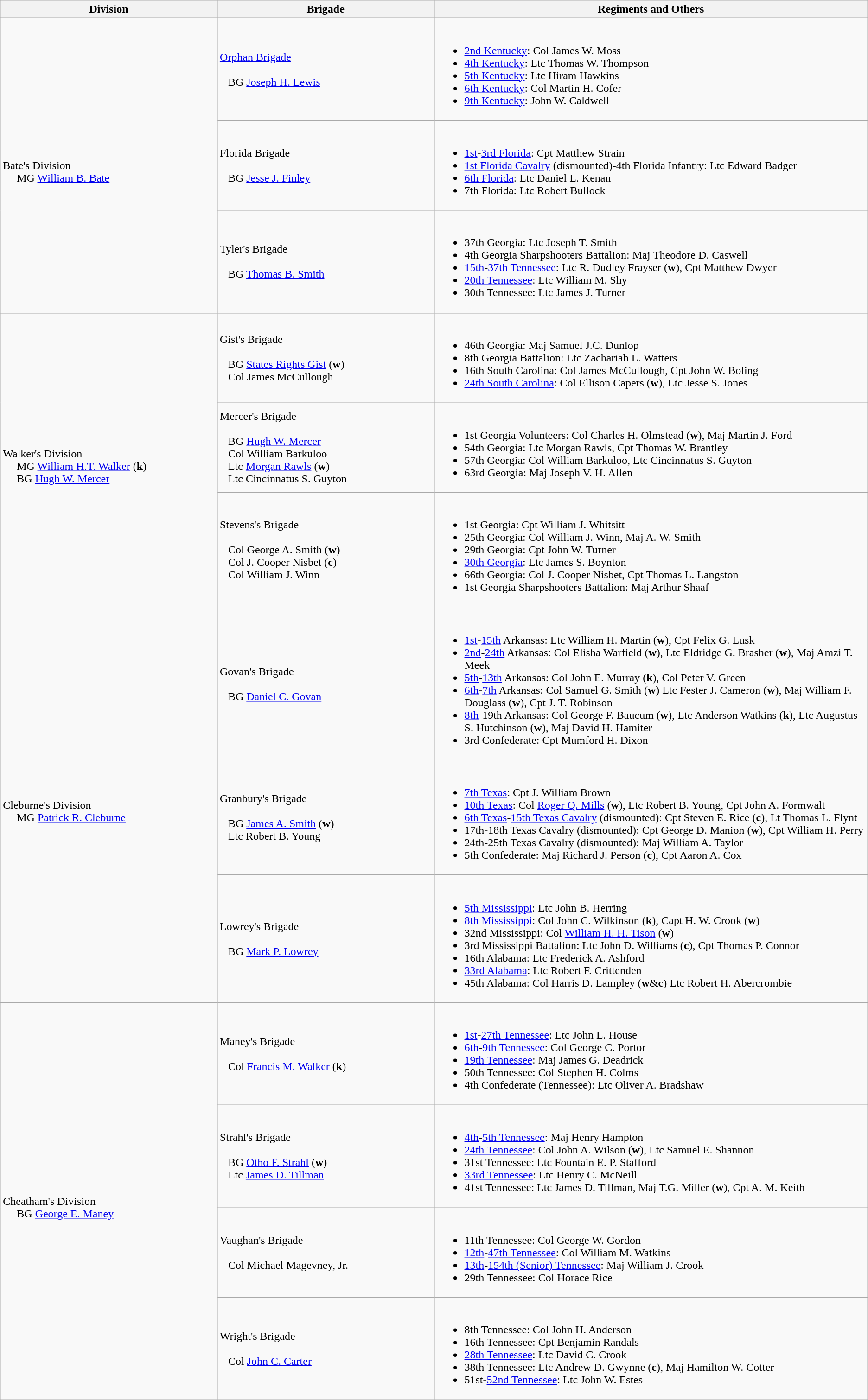<table class="wikitable">
<tr>
<th width=25%>Division</th>
<th width=25%>Brigade</th>
<th>Regiments and Others</th>
</tr>
<tr>
<td rowspan=3><br>Bate's Division
<br>    
MG <a href='#'>William B. Bate</a></td>
<td><a href='#'>Orphan Brigade</a><br><br>  
BG <a href='#'>Joseph H. Lewis</a></td>
<td><br><ul><li><a href='#'>2nd Kentucky</a>: Col James W. Moss</li><li><a href='#'>4th Kentucky</a>: Ltc Thomas W. Thompson</li><li><a href='#'>5th Kentucky</a>: Ltc Hiram Hawkins</li><li><a href='#'>6th Kentucky</a>: Col Martin H. Cofer</li><li><a href='#'>9th Kentucky</a>: John W. Caldwell</li></ul></td>
</tr>
<tr>
<td>Florida Brigade<br><br>  
BG <a href='#'>Jesse J. Finley</a></td>
<td><br><ul><li><a href='#'>1st</a>-<a href='#'>3rd Florida</a>: Cpt Matthew Strain</li><li><a href='#'>1st Florida Cavalry</a> (dismounted)-4th Florida Infantry: Ltc Edward Badger</li><li><a href='#'>6th Florida</a>: Ltc Daniel L. Kenan</li><li>7th Florida: Ltc Robert Bullock</li></ul></td>
</tr>
<tr>
<td>Tyler's Brigade<br><br>  
BG <a href='#'>Thomas B. Smith</a></td>
<td><br><ul><li>37th Georgia: Ltc Joseph T. Smith</li><li>4th Georgia Sharpshooters Battalion: Maj Theodore D. Caswell</li><li><a href='#'>15th</a>-<a href='#'>37th Tennessee</a>: Ltc R. Dudley Frayser (<strong>w</strong>), Cpt Matthew Dwyer</li><li><a href='#'>20th Tennessee</a>: Ltc William M. Shy</li><li>30th Tennessee: Ltc James J. Turner</li></ul></td>
</tr>
<tr>
<td rowspan=3><br>Walker's Division
<br>    
MG <a href='#'>William H.T. Walker</a> (<strong>k</strong>)
<br>    
BG <a href='#'>Hugh W. Mercer</a></td>
<td>Gist's Brigade<br><br>  
BG <a href='#'>States Rights Gist</a> (<strong>w</strong>)
<br>  
Col James McCullough</td>
<td><br><ul><li>46th Georgia: Maj Samuel J.C. Dunlop</li><li>8th Georgia Battalion: Ltc Zachariah L. Watters</li><li>16th South Carolina: Col James McCullough, Cpt John W. Boling</li><li><a href='#'>24th South Carolina</a>: Col Ellison Capers (<strong>w</strong>), Ltc Jesse S. Jones</li></ul></td>
</tr>
<tr>
<td>Mercer's Brigade<br><br>  
BG <a href='#'>Hugh W. Mercer</a>
<br>  
Col William Barkuloo
<br>  
Ltc <a href='#'>Morgan Rawls</a> (<strong>w</strong>)
<br>  
Ltc Cincinnatus S. Guyton</td>
<td><br><ul><li>1st Georgia Volunteers: Col Charles H. Olmstead (<strong>w</strong>), Maj Martin J. Ford</li><li>54th Georgia: Ltc Morgan Rawls, Cpt Thomas W. Brantley</li><li>57th Georgia: Col William Barkuloo, Ltc Cincinnatus S. Guyton</li><li>63rd Georgia: Maj Joseph V. H. Allen</li></ul></td>
</tr>
<tr>
<td>Stevens's Brigade<br><br>  
Col George A. Smith (<strong>w</strong>)
<br>  
Col J. Cooper Nisbet (<strong>c</strong>)
<br>  
Col William J. Winn</td>
<td><br><ul><li>1st Georgia: Cpt William J. Whitsitt</li><li>25th Georgia: Col William J. Winn, Maj A. W. Smith</li><li>29th Georgia: Cpt John W. Turner</li><li><a href='#'>30th Georgia</a>: Ltc James S. Boynton</li><li>66th Georgia: Col J. Cooper Nisbet, Cpt Thomas L. Langston</li><li>1st Georgia Sharpshooters Battalion: Maj Arthur Shaaf</li></ul></td>
</tr>
<tr>
<td rowspan=3><br>Cleburne's Division
<br>    
MG <a href='#'>Patrick R. Cleburne</a></td>
<td>Govan's Brigade<br><br>  
BG <a href='#'>Daniel C. Govan</a></td>
<td><br><ul><li><a href='#'>1st</a>-<a href='#'>15th</a> Arkansas: Ltc William H. Martin (<strong>w</strong>), Cpt Felix G. Lusk</li><li><a href='#'>2nd</a>-<a href='#'>24th</a> Arkansas: Col Elisha Warfield (<strong>w</strong>), Ltc Eldridge G. Brasher (<strong>w</strong>), Maj Amzi T. Meek</li><li><a href='#'>5th</a>-<a href='#'>13th</a> Arkansas: Col John E. Murray (<strong>k</strong>), Col Peter V. Green</li><li><a href='#'>6th</a>-<a href='#'>7th</a> Arkansas: Col Samuel G. Smith (<strong>w</strong>) Ltc Fester J. Cameron (<strong>w</strong>), Maj William F. Douglass (<strong>w</strong>), Cpt J. T. Robinson</li><li><a href='#'>8th</a>-19th Arkansas: Col George F. Baucum (<strong>w</strong>), Ltc Anderson Watkins (<strong>k</strong>), Ltc Augustus S. Hutchinson (<strong>w</strong>), Maj David H. Hamiter</li><li>3rd Confederate: Cpt Mumford H. Dixon</li></ul></td>
</tr>
<tr>
<td>Granbury's Brigade<br><br>  
BG <a href='#'>James A. Smith</a> (<strong>w</strong>)
<br>  
Ltc Robert B. Young</td>
<td><br><ul><li><a href='#'>7th Texas</a>: Cpt J. William Brown</li><li><a href='#'>10th Texas</a>: Col <a href='#'>Roger Q. Mills</a> (<strong>w</strong>), Ltc Robert B. Young, Cpt John A. Formwalt</li><li><a href='#'>6th Texas</a>-<a href='#'>15th Texas Cavalry</a> (dismounted): Cpt Steven E. Rice (<strong>c</strong>), Lt Thomas L. Flynt</li><li>17th-18th Texas Cavalry (dismounted): Cpt George D. Manion (<strong>w</strong>), Cpt William H. Perry</li><li>24th-25th Texas Cavalry (dismounted): Maj William A. Taylor</li><li>5th Confederate: Maj Richard J. Person (<strong>c</strong>), Cpt Aaron A. Cox</li></ul></td>
</tr>
<tr>
<td>Lowrey's Brigade<br><br>  
BG <a href='#'>Mark P. Lowrey</a></td>
<td><br><ul><li><a href='#'>5th Mississippi</a>: Ltc John B. Herring</li><li><a href='#'>8th Mississippi</a>: Col John C. Wilkinson (<strong>k</strong>), Capt H. W. Crook (<strong>w</strong>)</li><li>32nd Mississippi: Col <a href='#'>William H. H. Tison</a> (<strong>w</strong>)</li><li>3rd Mississippi Battalion: Ltc John D. Williams (<strong>c</strong>), Cpt Thomas P. Connor</li><li>16th Alabama: Ltc Frederick A. Ashford</li><li><a href='#'>33rd Alabama</a>: Ltc Robert F. Crittenden</li><li>45th Alabama: Col Harris D. Lampley (<strong>w</strong>&<strong>c</strong>) Ltc Robert H. Abercrombie</li></ul></td>
</tr>
<tr>
<td rowspan=4><br>Cheatham's Division
<br>    
BG <a href='#'>George E. Maney</a></td>
<td>Maney's Brigade<br><br>  
Col <a href='#'>Francis M. Walker</a> (<strong>k</strong>)</td>
<td><br><ul><li><a href='#'>1st</a>-<a href='#'>27th Tennessee</a>: Ltc John L. House</li><li><a href='#'>6th</a>-<a href='#'>9th Tennessee</a>: Col George C. Portor</li><li><a href='#'>19th Tennessee</a>: Maj James G. Deadrick</li><li>50th Tennessee: Col Stephen H. Colms</li><li>4th Confederate (Tennessee): Ltc Oliver A. Bradshaw</li></ul></td>
</tr>
<tr>
<td>Strahl's Brigade<br><br>  
BG <a href='#'>Otho F. Strahl</a> (<strong>w</strong>)
<br>  
Ltc <a href='#'>James D. Tillman</a></td>
<td><br><ul><li><a href='#'>4th</a>-<a href='#'>5th Tennessee</a>: Maj Henry Hampton</li><li><a href='#'>24th Tennessee</a>: Col John A. Wilson (<strong>w</strong>), Ltc Samuel E. Shannon</li><li>31st Tennessee: Ltc Fountain E. P. Stafford</li><li><a href='#'>33rd Tennessee</a>: Ltc Henry C. McNeill</li><li>41st Tennessee: Ltc James D. Tillman, Maj T.G. Miller (<strong>w</strong>), Cpt A. M. Keith</li></ul></td>
</tr>
<tr>
<td>Vaughan's Brigade<br><br>  
Col Michael Magevney, Jr.</td>
<td><br><ul><li>11th Tennessee: Col George W. Gordon</li><li><a href='#'>12th</a>-<a href='#'>47th Tennessee</a>: Col William M. Watkins</li><li><a href='#'>13th</a>-<a href='#'>154th (Senior) Tennessee</a>: Maj William J. Crook</li><li>29th Tennessee: Col Horace Rice</li></ul></td>
</tr>
<tr>
<td>Wright's Brigade<br><br>  
Col <a href='#'>John C. Carter</a></td>
<td><br><ul><li>8th Tennessee: Col John H. Anderson</li><li>16th Tennessee: Cpt Benjamin Randals</li><li><a href='#'>28th Tennessee</a>: Ltc David C. Crook</li><li>38th Tennessee: Ltc Andrew D. Gwynne (<strong>c</strong>), Maj Hamilton W. Cotter</li><li>51st-<a href='#'>52nd Tennessee</a>: Ltc John W. Estes</li></ul></td>
</tr>
</table>
